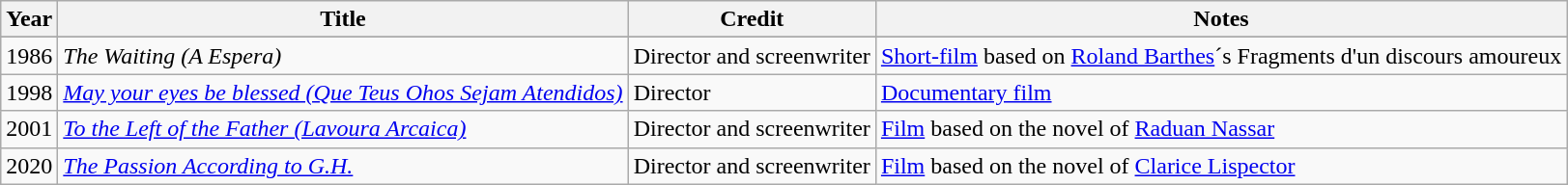<table class="wikitable">
<tr>
<th>Year</th>
<th>Title</th>
<th>Credit</th>
<th>Notes</th>
</tr>
<tr>
</tr>
<tr>
<td>1986</td>
<td><em>The Waiting (A Espera)</em></td>
<td>Director and screenwriter</td>
<td><a href='#'>Short-film</a> based on <a href='#'>Roland Barthes</a>´s Fragments d'un discours amoureux</td>
</tr>
<tr>
<td>1998</td>
<td><em><a href='#'>May your eyes be blessed (Que Teus Ohos Sejam Atendidos)</a></em></td>
<td>Director</td>
<td><a href='#'>Documentary film</a></td>
</tr>
<tr>
<td>2001</td>
<td><em><a href='#'>To the Left of the Father (Lavoura Arcaica)</a></em></td>
<td>Director and screenwriter</td>
<td><a href='#'>Film</a> based on the novel of <a href='#'>Raduan Nassar</a></td>
</tr>
<tr>
<td>2020</td>
<td><em><a href='#'>The Passion According to G.H.</a></em></td>
<td>Director and screenwriter</td>
<td><a href='#'>Film</a> based on the novel of <a href='#'>Clarice Lispector</a></td>
</tr>
</table>
